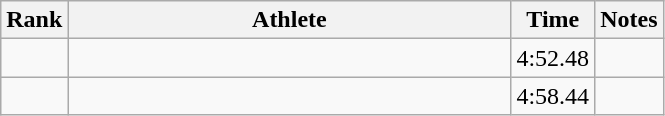<table class="wikitable" style="text-align:center">
<tr>
<th>Rank</th>
<th Style="width:18em">Athlete</th>
<th>Time</th>
<th>Notes</th>
</tr>
<tr>
<td></td>
<td style="text-align:left"></td>
<td>4:52.48</td>
<td></td>
</tr>
<tr>
<td></td>
<td style="text-align:left"></td>
<td>4:58.44</td>
<td></td>
</tr>
</table>
